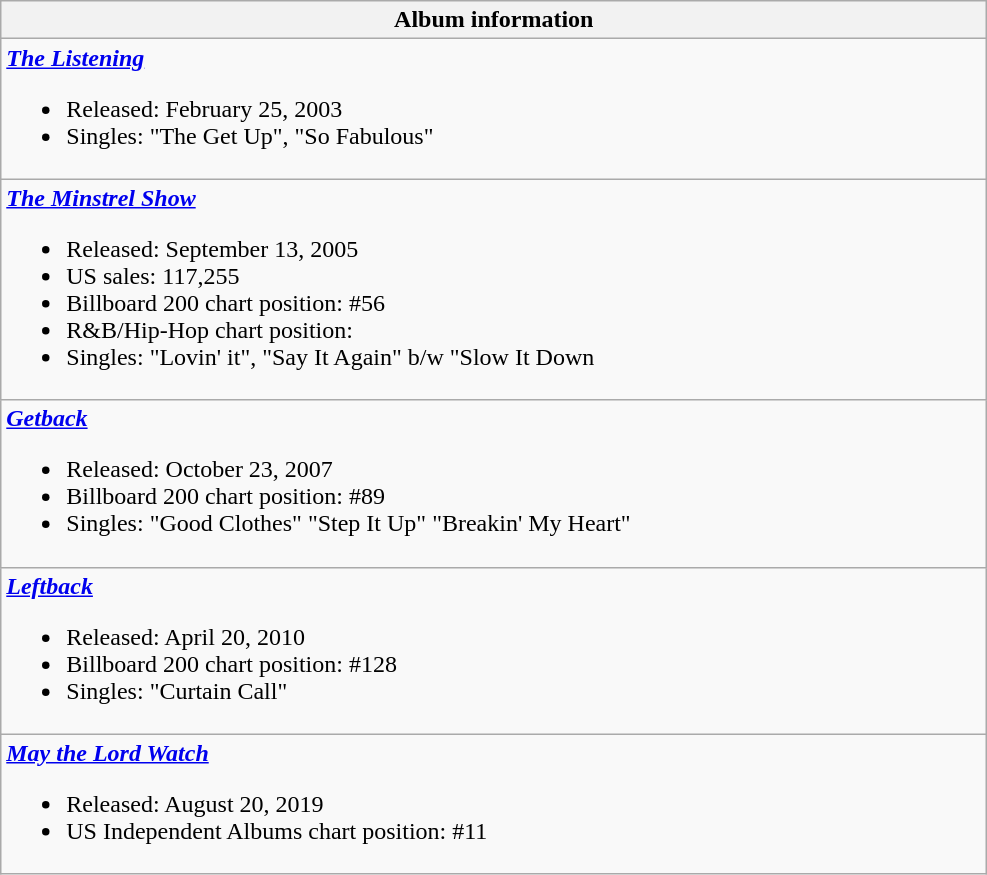<table class="wikitable">
<tr>
<th align="left" width="650">Album information</th>
</tr>
<tr>
<td align="left"><strong><em><a href='#'>The Listening</a></em></strong><br><ul><li>Released: February 25, 2003</li><li>Singles: "The Get Up", "So Fabulous"</li></ul></td>
</tr>
<tr>
<td align="left"><strong><em><a href='#'>The Minstrel Show</a></em></strong><br><ul><li>Released: September 13, 2005</li><li>US sales: 117,255</li><li>Billboard 200 chart position: #56</li><li>R&B/Hip-Hop chart position:</li><li>Singles: "Lovin' it", "Say It Again" b/w "Slow It Down</li></ul></td>
</tr>
<tr>
<td align="left"><strong><em><a href='#'>Getback</a></em></strong><br><ul><li>Released: October 23, 2007</li><li>Billboard 200 chart position: #89</li><li>Singles: "Good Clothes" "Step It Up" "Breakin' My Heart"</li></ul></td>
</tr>
<tr>
<td align="left"><strong><em><a href='#'>Leftback</a></em></strong><br><ul><li>Released: April 20, 2010</li><li>Billboard 200 chart position: #128</li><li>Singles: "Curtain Call"</li></ul></td>
</tr>
<tr>
<td align="left"><strong><em><a href='#'>May the Lord Watch</a></em></strong><br><ul><li>Released: August 20, 2019</li><li>US Independent Albums chart position: #11</li></ul></td>
</tr>
</table>
